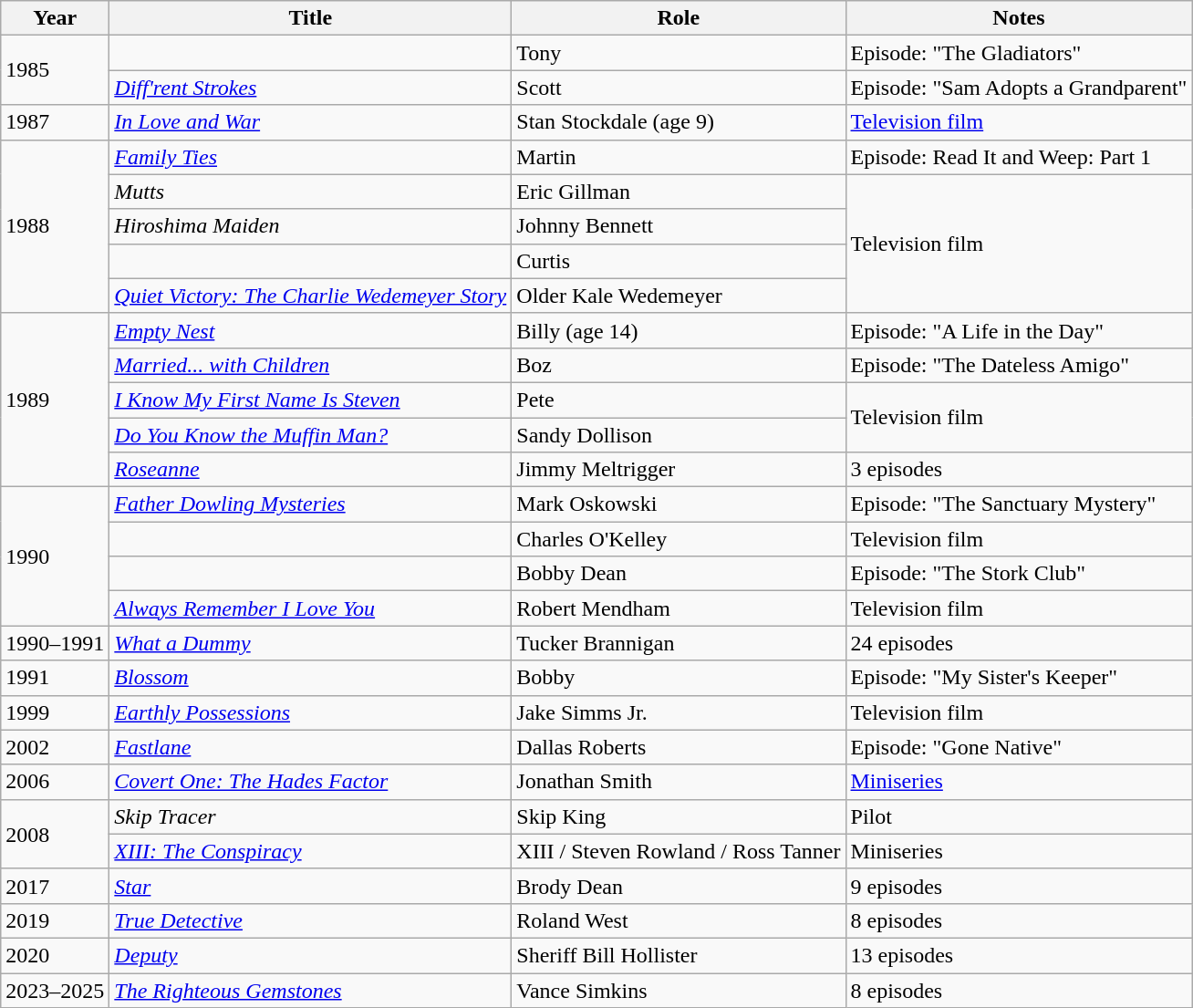<table class="wikitable sortable">
<tr>
<th>Year</th>
<th>Title</th>
<th>Role</th>
<th class="unsortable">Notes</th>
</tr>
<tr>
<td rowspan="2">1985</td>
<td><em></em></td>
<td>Tony</td>
<td>Episode: "The Gladiators"</td>
</tr>
<tr>
<td><em><a href='#'>Diff'rent Strokes</a></em></td>
<td>Scott</td>
<td>Episode: "Sam Adopts a Grandparent"</td>
</tr>
<tr>
<td>1987</td>
<td><em><a href='#'>In Love and War</a></em></td>
<td>Stan Stockdale (age 9)</td>
<td><a href='#'>Television film</a></td>
</tr>
<tr>
<td rowspan="5">1988</td>
<td><em><a href='#'>Family Ties</a></em></td>
<td>Martin</td>
<td>Episode: Read It and Weep: Part 1</td>
</tr>
<tr>
<td><em>Mutts</em></td>
<td>Eric Gillman</td>
<td rowspan="4">Television film</td>
</tr>
<tr>
<td><em>Hiroshima Maiden</em></td>
<td>Johnny Bennett</td>
</tr>
<tr>
<td><em></em></td>
<td>Curtis</td>
</tr>
<tr>
<td><em><a href='#'>Quiet Victory: The Charlie Wedemeyer Story</a></em></td>
<td>Older Kale Wedemeyer</td>
</tr>
<tr>
<td rowspan="5">1989</td>
<td><em><a href='#'>Empty Nest</a></em></td>
<td>Billy (age 14)</td>
<td>Episode: "A Life in the Day"</td>
</tr>
<tr>
<td><em><a href='#'>Married... with Children</a></em></td>
<td>Boz</td>
<td>Episode: "The Dateless Amigo"</td>
</tr>
<tr>
<td><em><a href='#'>I Know My First Name Is Steven</a></em></td>
<td>Pete</td>
<td rowspan="2">Television film</td>
</tr>
<tr>
<td><em><a href='#'>Do You Know the Muffin Man?</a></em></td>
<td>Sandy Dollison</td>
</tr>
<tr>
<td><em><a href='#'>Roseanne</a></em></td>
<td>Jimmy Meltrigger</td>
<td>3 episodes</td>
</tr>
<tr>
<td rowspan="4">1990</td>
<td><em><a href='#'>Father Dowling Mysteries</a></em></td>
<td>Mark Oskowski</td>
<td>Episode: "The Sanctuary Mystery"</td>
</tr>
<tr>
<td><em></em></td>
<td>Charles O'Kelley</td>
<td>Television film</td>
</tr>
<tr>
<td><em></em></td>
<td>Bobby Dean</td>
<td>Episode: "The Stork Club"</td>
</tr>
<tr>
<td><em><a href='#'>Always Remember I Love You</a></em></td>
<td>Robert Mendham</td>
<td>Television film</td>
</tr>
<tr>
<td>1990–1991</td>
<td><em><a href='#'>What a Dummy</a></em></td>
<td>Tucker Brannigan</td>
<td>24 episodes</td>
</tr>
<tr>
<td>1991</td>
<td><em><a href='#'>Blossom</a></em></td>
<td>Bobby</td>
<td>Episode: "My Sister's Keeper"</td>
</tr>
<tr>
<td>1999</td>
<td><em><a href='#'>Earthly Possessions</a></em></td>
<td>Jake Simms Jr.</td>
<td>Television film</td>
</tr>
<tr>
<td>2002</td>
<td><em><a href='#'> Fastlane</a></em></td>
<td>Dallas Roberts</td>
<td>Episode: "Gone Native"</td>
</tr>
<tr>
<td>2006</td>
<td><em><a href='#'>Covert One: The Hades Factor</a></em></td>
<td>Jonathan Smith</td>
<td><a href='#'>Miniseries</a></td>
</tr>
<tr>
<td rowspan="2">2008</td>
<td><em>Skip Tracer</em></td>
<td>Skip King</td>
<td>Pilot</td>
</tr>
<tr>
<td><em><a href='#'>XIII: The Conspiracy</a></em></td>
<td>XIII / Steven Rowland / Ross Tanner</td>
<td>Miniseries</td>
</tr>
<tr>
<td>2017</td>
<td><em><a href='#'>Star</a></em></td>
<td>Brody Dean</td>
<td>9 episodes</td>
</tr>
<tr>
<td>2019</td>
<td><em><a href='#'>True Detective</a></em></td>
<td>Roland West</td>
<td>8 episodes</td>
</tr>
<tr>
<td>2020</td>
<td><em><a href='#'>Deputy</a></em></td>
<td>Sheriff Bill Hollister</td>
<td>13 episodes</td>
</tr>
<tr>
<td>2023–2025</td>
<td><em><a href='#'>The Righteous Gemstones</a></em></td>
<td>Vance Simkins</td>
<td>8 episodes</td>
</tr>
</table>
